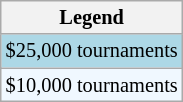<table class="wikitable" style="font-size:85%">
<tr>
<th>Legend</th>
</tr>
<tr style="background:lightblue;">
<td>$25,000 tournaments</td>
</tr>
<tr style="background:#f0f8ff;">
<td>$10,000 tournaments</td>
</tr>
</table>
